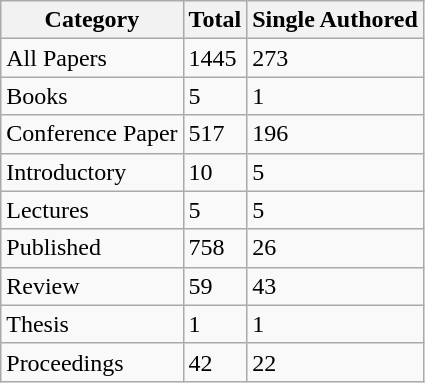<table class="wikitable">
<tr>
<th>Category</th>
<th>Total</th>
<th>Single Authored</th>
</tr>
<tr>
<td>All Papers</td>
<td>1445</td>
<td>273</td>
</tr>
<tr>
<td>Books</td>
<td>5</td>
<td>1</td>
</tr>
<tr>
<td>Conference Paper</td>
<td>517</td>
<td>196</td>
</tr>
<tr>
<td>Introductory</td>
<td>10</td>
<td>5</td>
</tr>
<tr>
<td>Lectures</td>
<td>5</td>
<td>5</td>
</tr>
<tr>
<td>Published</td>
<td>758</td>
<td>26</td>
</tr>
<tr>
<td>Review</td>
<td>59</td>
<td>43</td>
</tr>
<tr>
<td>Thesis</td>
<td>1</td>
<td>1</td>
</tr>
<tr>
<td>Proceedings</td>
<td>42</td>
<td>22</td>
</tr>
</table>
